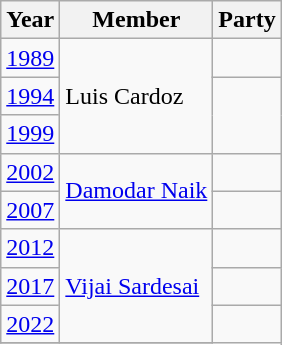<table class="wikitable sortable">
<tr>
<th>Year</th>
<th>Member</th>
<th colspan="2">Party</th>
</tr>
<tr>
<td><a href='#'>1989</a></td>
<td rowspan=3>Luis Cardoz</td>
<td></td>
</tr>
<tr>
<td><a href='#'>1994</a></td>
</tr>
<tr>
<td><a href='#'>1999</a></td>
</tr>
<tr>
<td><a href='#'>2002</a></td>
<td rowspan=2><a href='#'>Damodar Naik</a></td>
<td></td>
</tr>
<tr>
<td><a href='#'>2007</a></td>
</tr>
<tr>
<td><a href='#'>2012</a></td>
<td rowspan=3><a href='#'>Vijai Sardesai</a></td>
<td></td>
</tr>
<tr>
<td><a href='#'>2017</a></td>
<td></td>
</tr>
<tr>
<td><a href='#'>2022</a></td>
</tr>
<tr>
</tr>
</table>
